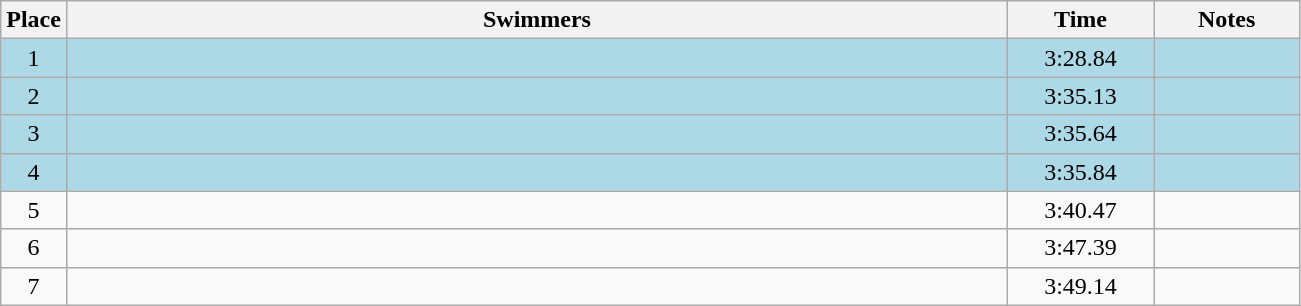<table class=wikitable style="text-align:center">
<tr>
<th>Place</th>
<th width=620>Swimmers</th>
<th width=90>Time</th>
<th width=90>Notes</th>
</tr>
<tr bgcolor=lightblue>
<td>1</td>
<td align=left></td>
<td>3:28.84</td>
<td></td>
</tr>
<tr bgcolor=lightblue>
<td>2</td>
<td align=left></td>
<td>3:35.13</td>
<td></td>
</tr>
<tr bgcolor=lightblue>
<td>3</td>
<td align=left></td>
<td>3:35.64</td>
<td></td>
</tr>
<tr bgcolor=lightblue>
<td>4</td>
<td align=left></td>
<td>3:35.84</td>
<td></td>
</tr>
<tr>
<td>5</td>
<td align=left></td>
<td>3:40.47</td>
<td></td>
</tr>
<tr>
<td>6</td>
<td align=left></td>
<td>3:47.39</td>
<td></td>
</tr>
<tr>
<td>7</td>
<td align=left></td>
<td>3:49.14</td>
<td></td>
</tr>
</table>
